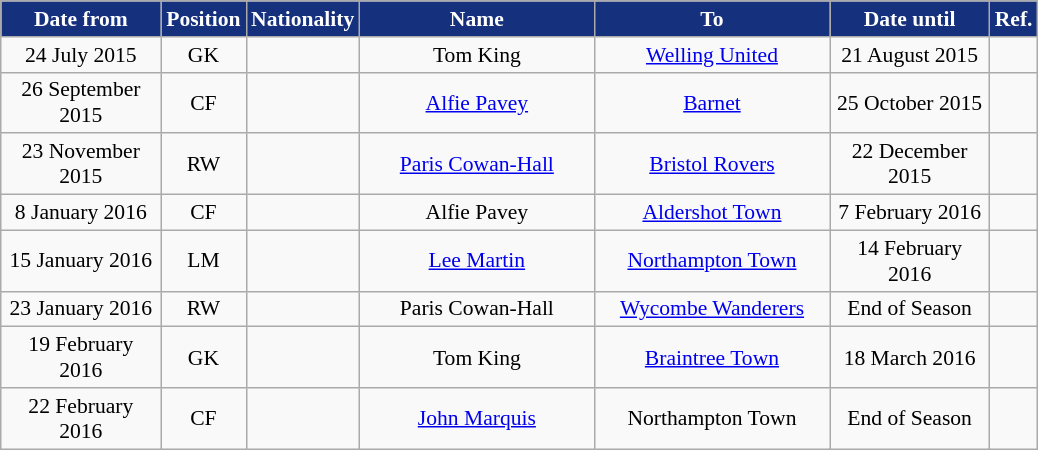<table class="wikitable"  style="text-align:center; font-size:90%; ">
<tr>
<th style="background:#15317E; color:white; width:100px;">Date from</th>
<th style="background:#15317E; color:white; width:50px;">Position</th>
<th style="background:#15317E; color:white; width:50px;">Nationality</th>
<th style="background:#15317E; color:white; width:150px;">Name</th>
<th style="background:#15317E; color:white; width:150px;">To</th>
<th style="background:#15317E; color:white; width:100px;">Date until</th>
<th style="background:#15317E; color:white; width:25px;">Ref.</th>
</tr>
<tr>
<td>24 July 2015</td>
<td>GK</td>
<td></td>
<td>Tom King</td>
<td><a href='#'>Welling United</a></td>
<td>21 August 2015</td>
<td></td>
</tr>
<tr>
<td>26 September 2015</td>
<td>CF</td>
<td></td>
<td><a href='#'>Alfie Pavey</a></td>
<td><a href='#'>Barnet</a></td>
<td>25 October 2015</td>
<td></td>
</tr>
<tr>
<td>23 November 2015</td>
<td>RW</td>
<td></td>
<td><a href='#'>Paris Cowan-Hall</a></td>
<td><a href='#'>Bristol Rovers</a></td>
<td>22 December 2015</td>
<td></td>
</tr>
<tr>
<td>8 January 2016</td>
<td>CF</td>
<td></td>
<td>Alfie Pavey</td>
<td><a href='#'>Aldershot Town</a></td>
<td>7 February 2016</td>
<td></td>
</tr>
<tr>
<td>15 January 2016</td>
<td>LM</td>
<td></td>
<td><a href='#'>Lee Martin</a></td>
<td><a href='#'>Northampton Town</a></td>
<td>14 February 2016</td>
<td></td>
</tr>
<tr>
<td>23 January 2016</td>
<td>RW</td>
<td></td>
<td>Paris Cowan-Hall</td>
<td><a href='#'>Wycombe Wanderers</a></td>
<td>End of Season</td>
<td></td>
</tr>
<tr>
<td>19 February 2016</td>
<td>GK</td>
<td></td>
<td>Tom King</td>
<td><a href='#'>Braintree Town</a></td>
<td>18 March 2016</td>
<td></td>
</tr>
<tr>
<td>22 February 2016</td>
<td>CF</td>
<td></td>
<td><a href='#'>John Marquis</a></td>
<td>Northampton Town</td>
<td>End of Season</td>
<td></td>
</tr>
</table>
